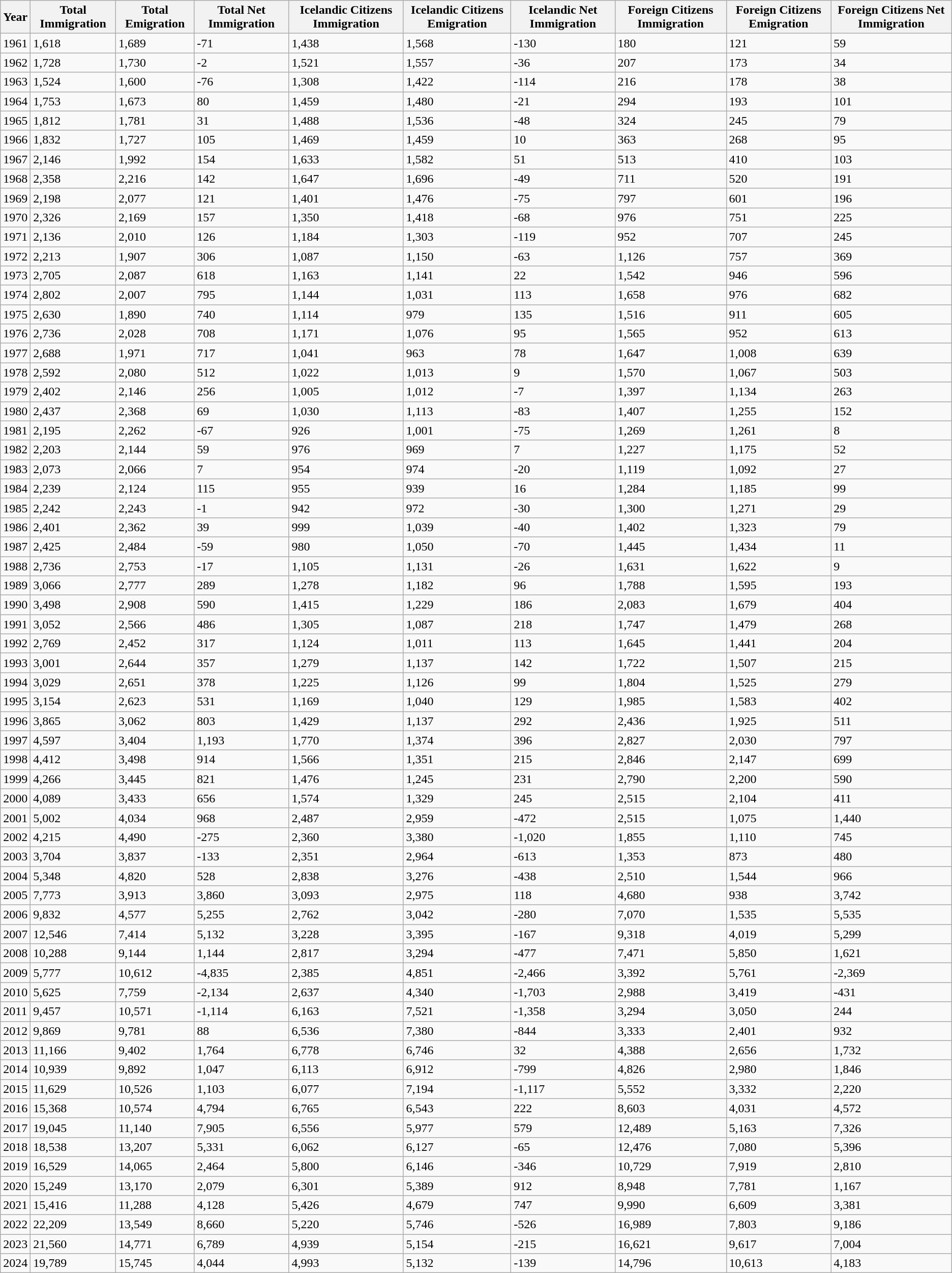<table class="wikitable sortable">
<tr>
<th>Year</th>
<th>Total Immigration</th>
<th>Total Emigration</th>
<th>Total Net Immigration</th>
<th>Icelandic Citizens Immigration</th>
<th>Icelandic Citizens Emigration</th>
<th>Icelandic Net Immigration</th>
<th>Foreign Citizens Immigration</th>
<th>Foreign Citizens Emigration</th>
<th>Foreign Citizens Net Immigration</th>
</tr>
<tr>
<td>1961</td>
<td>1,618</td>
<td>1,689</td>
<td>-71</td>
<td>1,438</td>
<td>1,568</td>
<td>-130</td>
<td>180</td>
<td>121</td>
<td>59</td>
</tr>
<tr>
<td>1962</td>
<td>1,728</td>
<td>1,730</td>
<td>-2</td>
<td>1,521</td>
<td>1,557</td>
<td>-36</td>
<td>207</td>
<td>173</td>
<td>34</td>
</tr>
<tr>
<td>1963</td>
<td>1,524</td>
<td>1,600</td>
<td>-76</td>
<td>1,308</td>
<td>1,422</td>
<td>-114</td>
<td>216</td>
<td>178</td>
<td>38</td>
</tr>
<tr>
<td>1964</td>
<td>1,753</td>
<td>1,673</td>
<td>80</td>
<td>1,459</td>
<td>1,480</td>
<td>-21</td>
<td>294</td>
<td>193</td>
<td>101</td>
</tr>
<tr>
<td>1965</td>
<td>1,812</td>
<td>1,781</td>
<td>31</td>
<td>1,488</td>
<td>1,536</td>
<td>-48</td>
<td>324</td>
<td>245</td>
<td>79</td>
</tr>
<tr>
<td>1966</td>
<td>1,832</td>
<td>1,727</td>
<td>105</td>
<td>1,469</td>
<td>1,459</td>
<td>10</td>
<td>363</td>
<td>268</td>
<td>95</td>
</tr>
<tr>
<td>1967</td>
<td>2,146</td>
<td>1,992</td>
<td>154</td>
<td>1,633</td>
<td>1,582</td>
<td>51</td>
<td>513</td>
<td>410</td>
<td>103</td>
</tr>
<tr>
<td>1968</td>
<td>2,358</td>
<td>2,216</td>
<td>142</td>
<td>1,647</td>
<td>1,696</td>
<td>-49</td>
<td>711</td>
<td>520</td>
<td>191</td>
</tr>
<tr>
<td>1969</td>
<td>2,198</td>
<td>2,077</td>
<td>121</td>
<td>1,401</td>
<td>1,476</td>
<td>-75</td>
<td>797</td>
<td>601</td>
<td>196</td>
</tr>
<tr>
<td>1970</td>
<td>2,326</td>
<td>2,169</td>
<td>157</td>
<td>1,350</td>
<td>1,418</td>
<td>-68</td>
<td>976</td>
<td>751</td>
<td>225</td>
</tr>
<tr>
<td>1971</td>
<td>2,136</td>
<td>2,010</td>
<td>126</td>
<td>1,184</td>
<td>1,303</td>
<td>-119</td>
<td>952</td>
<td>707</td>
<td>245</td>
</tr>
<tr>
<td>1972</td>
<td>2,213</td>
<td>1,907</td>
<td>306</td>
<td>1,087</td>
<td>1,150</td>
<td>-63</td>
<td>1,126</td>
<td>757</td>
<td>369</td>
</tr>
<tr>
<td>1973</td>
<td>2,705</td>
<td>2,087</td>
<td>618</td>
<td>1,163</td>
<td>1,141</td>
<td>22</td>
<td>1,542</td>
<td>946</td>
<td>596</td>
</tr>
<tr>
<td>1974</td>
<td>2,802</td>
<td>2,007</td>
<td>795</td>
<td>1,144</td>
<td>1,031</td>
<td>113</td>
<td>1,658</td>
<td>976</td>
<td>682</td>
</tr>
<tr>
<td>1975</td>
<td>2,630</td>
<td>1,890</td>
<td>740</td>
<td>1,114</td>
<td>979</td>
<td>135</td>
<td>1,516</td>
<td>911</td>
<td>605</td>
</tr>
<tr>
<td>1976</td>
<td>2,736</td>
<td>2,028</td>
<td>708</td>
<td>1,171</td>
<td>1,076</td>
<td>95</td>
<td>1,565</td>
<td>952</td>
<td>613</td>
</tr>
<tr>
<td>1977</td>
<td>2,688</td>
<td>1,971</td>
<td>717</td>
<td>1,041</td>
<td>963</td>
<td>78</td>
<td>1,647</td>
<td>1,008</td>
<td>639</td>
</tr>
<tr>
<td>1978</td>
<td>2,592</td>
<td>2,080</td>
<td>512</td>
<td>1,022</td>
<td>1,013</td>
<td>9</td>
<td>1,570</td>
<td>1,067</td>
<td>503</td>
</tr>
<tr>
<td>1979</td>
<td>2,402</td>
<td>2,146</td>
<td>256</td>
<td>1,005</td>
<td>1,012</td>
<td>-7</td>
<td>1,397</td>
<td>1,134</td>
<td>263</td>
</tr>
<tr>
<td>1980</td>
<td>2,437</td>
<td>2,368</td>
<td>69</td>
<td>1,030</td>
<td>1,113</td>
<td>-83</td>
<td>1,407</td>
<td>1,255</td>
<td>152</td>
</tr>
<tr>
<td>1981</td>
<td>2,195</td>
<td>2,262</td>
<td>-67</td>
<td>926</td>
<td>1,001</td>
<td>-75</td>
<td>1,269</td>
<td>1,261</td>
<td>8</td>
</tr>
<tr>
<td>1982</td>
<td>2,203</td>
<td>2,144</td>
<td>59</td>
<td>976</td>
<td>969</td>
<td>7</td>
<td>1,227</td>
<td>1,175</td>
<td>52</td>
</tr>
<tr>
<td>1983</td>
<td>2,073</td>
<td>2,066</td>
<td>7</td>
<td>954</td>
<td>974</td>
<td>-20</td>
<td>1,119</td>
<td>1,092</td>
<td>27</td>
</tr>
<tr>
<td>1984</td>
<td>2,239</td>
<td>2,124</td>
<td>115</td>
<td>955</td>
<td>939</td>
<td>16</td>
<td>1,284</td>
<td>1,185</td>
<td>99</td>
</tr>
<tr>
<td>1985</td>
<td>2,242</td>
<td>2,243</td>
<td>-1</td>
<td>942</td>
<td>972</td>
<td>-30</td>
<td>1,300</td>
<td>1,271</td>
<td>29</td>
</tr>
<tr>
<td>1986</td>
<td>2,401</td>
<td>2,362</td>
<td>39</td>
<td>999</td>
<td>1,039</td>
<td>-40</td>
<td>1,402</td>
<td>1,323</td>
<td>79</td>
</tr>
<tr>
<td>1987</td>
<td>2,425</td>
<td>2,484</td>
<td>-59</td>
<td>980</td>
<td>1,050</td>
<td>-70</td>
<td>1,445</td>
<td>1,434</td>
<td>11</td>
</tr>
<tr>
<td>1988</td>
<td>2,736</td>
<td>2,753</td>
<td>-17</td>
<td>1,105</td>
<td>1,131</td>
<td>-26</td>
<td>1,631</td>
<td>1,622</td>
<td>9</td>
</tr>
<tr>
<td>1989</td>
<td>3,066</td>
<td>2,777</td>
<td>289</td>
<td>1,278</td>
<td>1,182</td>
<td>96</td>
<td>1,788</td>
<td>1,595</td>
<td>193</td>
</tr>
<tr>
<td>1990</td>
<td>3,498</td>
<td>2,908</td>
<td>590</td>
<td>1,415</td>
<td>1,229</td>
<td>186</td>
<td>2,083</td>
<td>1,679</td>
<td>404</td>
</tr>
<tr>
<td>1991</td>
<td>3,052</td>
<td>2,566</td>
<td>486</td>
<td>1,305</td>
<td>1,087</td>
<td>218</td>
<td>1,747</td>
<td>1,479</td>
<td>268</td>
</tr>
<tr>
<td>1992</td>
<td>2,769</td>
<td>2,452</td>
<td>317</td>
<td>1,124</td>
<td>1,011</td>
<td>113</td>
<td>1,645</td>
<td>1,441</td>
<td>204</td>
</tr>
<tr>
<td>1993</td>
<td>3,001</td>
<td>2,644</td>
<td>357</td>
<td>1,279</td>
<td>1,137</td>
<td>142</td>
<td>1,722</td>
<td>1,507</td>
<td>215</td>
</tr>
<tr>
<td>1994</td>
<td>3,029</td>
<td>2,651</td>
<td>378</td>
<td>1,225</td>
<td>1,126</td>
<td>99</td>
<td>1,804</td>
<td>1,525</td>
<td>279</td>
</tr>
<tr>
<td>1995</td>
<td>3,154</td>
<td>2,623</td>
<td>531</td>
<td>1,169</td>
<td>1,040</td>
<td>129</td>
<td>1,985</td>
<td>1,583</td>
<td>402</td>
</tr>
<tr>
<td>1996</td>
<td>3,865</td>
<td>3,062</td>
<td>803</td>
<td>1,429</td>
<td>1,137</td>
<td>292</td>
<td>2,436</td>
<td>1,925</td>
<td>511</td>
</tr>
<tr>
<td>1997</td>
<td>4,597</td>
<td>3,404</td>
<td>1,193</td>
<td>1,770</td>
<td>1,374</td>
<td>396</td>
<td>2,827</td>
<td>2,030</td>
<td>797</td>
</tr>
<tr>
<td>1998</td>
<td>4,412</td>
<td>3,498</td>
<td>914</td>
<td>1,566</td>
<td>1,351</td>
<td>215</td>
<td>2,846</td>
<td>2,147</td>
<td>699</td>
</tr>
<tr>
<td>1999</td>
<td>4,266</td>
<td>3,445</td>
<td>821</td>
<td>1,476</td>
<td>1,245</td>
<td>231</td>
<td>2,790</td>
<td>2,200</td>
<td>590</td>
</tr>
<tr>
<td>2000</td>
<td>4,089</td>
<td>3,433</td>
<td>656</td>
<td>1,574</td>
<td>1,329</td>
<td>245</td>
<td>2,515</td>
<td>2,104</td>
<td>411</td>
</tr>
<tr>
<td>2001</td>
<td>5,002</td>
<td>4,034</td>
<td>968</td>
<td>2,487</td>
<td>2,959</td>
<td>-472</td>
<td>2,515</td>
<td>1,075</td>
<td>1,440</td>
</tr>
<tr>
<td>2002</td>
<td>4,215</td>
<td>4,490</td>
<td>-275</td>
<td>2,360</td>
<td>3,380</td>
<td>-1,020</td>
<td>1,855</td>
<td>1,110</td>
<td>745</td>
</tr>
<tr>
<td>2003</td>
<td>3,704</td>
<td>3,837</td>
<td>-133</td>
<td>2,351</td>
<td>2,964</td>
<td>-613</td>
<td>1,353</td>
<td>873</td>
<td>480</td>
</tr>
<tr>
<td>2004</td>
<td>5,348</td>
<td>4,820</td>
<td>528</td>
<td>2,838</td>
<td>3,276</td>
<td>-438</td>
<td>2,510</td>
<td>1,544</td>
<td>966</td>
</tr>
<tr>
<td>2005</td>
<td>7,773</td>
<td>3,913</td>
<td>3,860</td>
<td>3,093</td>
<td>2,975</td>
<td>118</td>
<td>4,680</td>
<td>938</td>
<td>3,742</td>
</tr>
<tr>
<td>2006</td>
<td>9,832</td>
<td>4,577</td>
<td>5,255</td>
<td>2,762</td>
<td>3,042</td>
<td>-280</td>
<td>7,070</td>
<td>1,535</td>
<td>5,535</td>
</tr>
<tr>
<td>2007</td>
<td>12,546</td>
<td>7,414</td>
<td>5,132</td>
<td>3,228</td>
<td>3,395</td>
<td>-167</td>
<td>9,318</td>
<td>4,019</td>
<td>5,299</td>
</tr>
<tr>
<td>2008</td>
<td>10,288</td>
<td>9,144</td>
<td>1,144</td>
<td>2,817</td>
<td>3,294</td>
<td>-477</td>
<td>7,471</td>
<td>5,850</td>
<td>1,621</td>
</tr>
<tr>
<td>2009</td>
<td>5,777</td>
<td>10,612</td>
<td>-4,835</td>
<td>2,385</td>
<td>4,851</td>
<td>-2,466</td>
<td>3,392</td>
<td>5,761</td>
<td>-2,369</td>
</tr>
<tr>
<td>2010</td>
<td>5,625</td>
<td>7,759</td>
<td>-2,134</td>
<td>2,637</td>
<td>4,340</td>
<td>-1,703</td>
<td>2,988</td>
<td>3,419</td>
<td>-431</td>
</tr>
<tr>
<td>2011</td>
<td>9,457</td>
<td>10,571</td>
<td>-1,114</td>
<td>6,163</td>
<td>7,521</td>
<td>-1,358</td>
<td>3,294</td>
<td>3,050</td>
<td>244</td>
</tr>
<tr>
<td>2012</td>
<td>9,869</td>
<td>9,781</td>
<td>88</td>
<td>6,536</td>
<td>7,380</td>
<td>-844</td>
<td>3,333</td>
<td>2,401</td>
<td>932</td>
</tr>
<tr>
<td>2013</td>
<td>11,166</td>
<td>9,402</td>
<td>1,764</td>
<td>6,778</td>
<td>6,746</td>
<td>32</td>
<td>4,388</td>
<td>2,656</td>
<td>1,732</td>
</tr>
<tr>
<td>2014</td>
<td>10,939</td>
<td>9,892</td>
<td>1,047</td>
<td>6,113</td>
<td>6,912</td>
<td>-799</td>
<td>4,826</td>
<td>2,980</td>
<td>1,846</td>
</tr>
<tr>
<td>2015</td>
<td>11,629</td>
<td>10,526</td>
<td>1,103</td>
<td>6,077</td>
<td>7,194</td>
<td>-1,117</td>
<td>5,552</td>
<td>3,332</td>
<td>2,220</td>
</tr>
<tr>
<td>2016</td>
<td>15,368</td>
<td>10,574</td>
<td>4,794</td>
<td>6,765</td>
<td>6,543</td>
<td>222</td>
<td>8,603</td>
<td>4,031</td>
<td>4,572</td>
</tr>
<tr>
<td>2017</td>
<td>19,045</td>
<td>11,140</td>
<td>7,905</td>
<td>6,556</td>
<td>5,977</td>
<td>579</td>
<td>12,489</td>
<td>5,163</td>
<td>7,326</td>
</tr>
<tr>
<td>2018</td>
<td>18,538</td>
<td>13,207</td>
<td>5,331</td>
<td>6,062</td>
<td>6,127</td>
<td>-65</td>
<td>12,476</td>
<td>7,080</td>
<td>5,396</td>
</tr>
<tr>
<td>2019</td>
<td>16,529</td>
<td>14,065</td>
<td>2,464</td>
<td>5,800</td>
<td>6,146</td>
<td>-346</td>
<td>10,729</td>
<td>7,919</td>
<td>2,810</td>
</tr>
<tr>
<td>2020</td>
<td>15,249</td>
<td>13,170</td>
<td>2,079</td>
<td>6,301</td>
<td>5,389</td>
<td>912</td>
<td>8,948</td>
<td>7,781</td>
<td>1,167</td>
</tr>
<tr>
<td>2021</td>
<td>15,416</td>
<td>11,288</td>
<td>4,128</td>
<td>5,426</td>
<td>4,679</td>
<td>747</td>
<td>9,990</td>
<td>6,609</td>
<td>3,381</td>
</tr>
<tr>
<td>2022</td>
<td>22,209</td>
<td>13,549</td>
<td>8,660</td>
<td>5,220</td>
<td>5,746</td>
<td>-526</td>
<td>16,989</td>
<td>7,803</td>
<td>9,186</td>
</tr>
<tr>
<td>2023</td>
<td>21,560</td>
<td>14,771</td>
<td>6,789</td>
<td>4,939</td>
<td>5,154</td>
<td>-215</td>
<td>16,621</td>
<td>9,617</td>
<td>7,004</td>
</tr>
<tr>
<td>2024</td>
<td>19,789</td>
<td>15,745</td>
<td>4,044</td>
<td>4,993</td>
<td>5,132</td>
<td>-139</td>
<td>14,796</td>
<td>10,613</td>
<td>4,183</td>
</tr>
</table>
